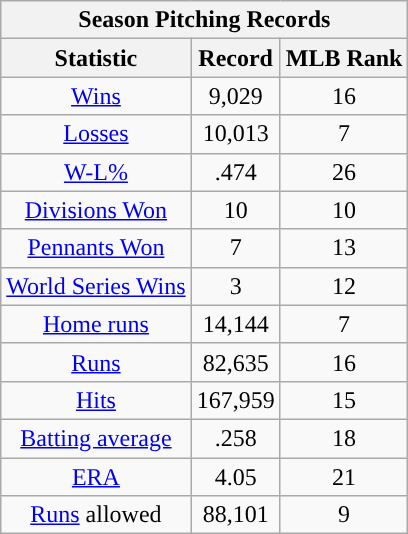<table class="wikitable sortable" style="text-align:center">
<tr>
<th colspan="3">Season Pitching Records</th>
</tr>
<tr>
<th scope="col">Statistic</th>
<th scope="col" class="unsortable">Record</th>
<th scope="col">MLB Rank</th>
</tr>
<tr>
<td><a href='#'>Wins</a></td>
<td>9,029</td>
<td>16</td>
</tr>
<tr>
<td><a href='#'>Losses</a></td>
<td>10,013</td>
<td>7</td>
</tr>
<tr>
<td><a href='#'>W-L%</a></td>
<td>.474</td>
<td>26</td>
</tr>
<tr>
<td><a href='#'>Divisions Won</a></td>
<td>10</td>
<td>10</td>
</tr>
<tr>
<td><a href='#'>Pennants Won</a></td>
<td>7</td>
<td>13</td>
</tr>
<tr>
<td><a href='#'>World Series Wins</a></td>
<td>3</td>
<td>12</td>
</tr>
<tr>
<td><a href='#'>Home runs</a></td>
<td>14,144</td>
<td>7</td>
</tr>
<tr>
<td><a href='#'>Runs</a></td>
<td>82,635</td>
<td>16</td>
</tr>
<tr>
<td><a href='#'>Hits</a></td>
<td>167,959</td>
<td>15</td>
</tr>
<tr>
<td><a href='#'>Batting average</a></td>
<td>.258</td>
<td>18</td>
</tr>
<tr>
<td><a href='#'>ERA</a></td>
<td>4.05</td>
<td>21</td>
</tr>
<tr>
<td><a href='#'>Runs</a> allowed</td>
<td>88,101</td>
<td>9</td>
</tr>
</table>
